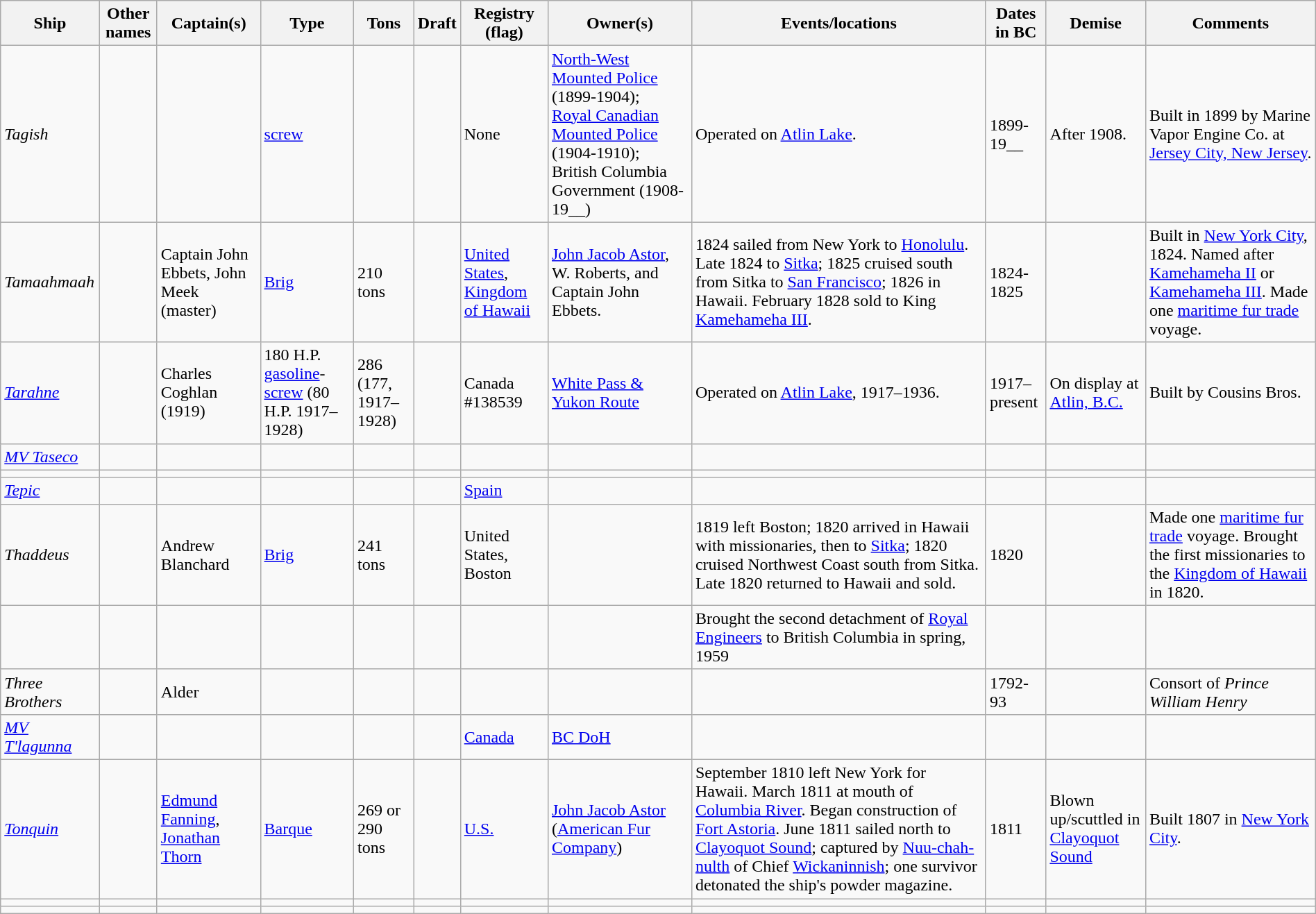<table class="wikitable sortable" style="width:100%">
<tr>
<th>Ship</th>
<th>Other names</th>
<th>Captain(s)</th>
<th>Type</th>
<th>Tons </th>
<th>Draft </th>
<th>Registry (flag)</th>
<th>Owner(s) </th>
<th>Events/locations</th>
<th>Dates in BC</th>
<th>Demise </th>
<th>Comments</th>
</tr>
<tr>
<td><em>Tagish</em></td>
<td></td>
<td></td>
<td> <a href='#'>screw</a></td>
<td></td>
<td></td>
<td>None</td>
<td><a href='#'>North-West Mounted Police</a> (1899-1904);<br><a href='#'>Royal Canadian Mounted Police</a> (1904-1910); British Columbia Government (1908-19__)</td>
<td>Operated on <a href='#'>Atlin Lake</a>.</td>
<td>1899-19__</td>
<td>After 1908.</td>
<td>Built in 1899 by Marine Vapor Engine Co. at <a href='#'>Jersey City, New Jersey</a>.</td>
</tr>
<tr>
<td><em>Tamaahmaah</em></td>
<td></td>
<td>Captain John Ebbets, John Meek (master)</td>
<td><a href='#'>Brig</a></td>
<td>210 tons</td>
<td></td>
<td><a href='#'>United States</a>, <a href='#'>Kingdom of Hawaii</a></td>
<td><a href='#'>John Jacob Astor</a>, W. Roberts, and Captain John Ebbets.</td>
<td>1824 sailed from New York to <a href='#'>Honolulu</a>. Late 1824 to <a href='#'>Sitka</a>; 1825 cruised south from Sitka to <a href='#'>San Francisco</a>; 1826 in Hawaii. February 1828 sold to King <a href='#'>Kamehameha III</a>.</td>
<td>1824-1825</td>
<td></td>
<td>Built in <a href='#'>New York City</a>, 1824. Named after <a href='#'>Kamehameha II</a> or <a href='#'>Kamehameha III</a>. Made one <a href='#'>maritime fur trade</a> voyage.</td>
</tr>
<tr>
<td><em><a href='#'>Tarahne</a></em></td>
<td></td>
<td>Charles Coghlan (1919)</td>
<td>180 H.P. <a href='#'>gasoline</a>-<a href='#'>screw</a> (80 H.P. 1917–1928)</td>
<td>286 (177, 1917–1928)</td>
<td></td>
<td>Canada #138539</td>
<td><a href='#'>White Pass & Yukon Route</a></td>
<td>Operated on <a href='#'>Atlin Lake</a>, 1917–1936.</td>
<td>1917–present</td>
<td>On display at <a href='#'>Atlin, B.C.</a></td>
<td>Built by Cousins Bros.</td>
</tr>
<tr>
<td><em><a href='#'>MV Taseco</a></em></td>
<td></td>
<td></td>
<td></td>
<td></td>
<td></td>
<td></td>
<td></td>
<td></td>
<td></td>
<td></td>
<td></td>
</tr>
<tr>
<td></td>
<td></td>
<td></td>
<td></td>
<td></td>
<td></td>
<td></td>
<td></td>
<td></td>
<td></td>
<td></td>
<td></td>
</tr>
<tr>
<td><em><a href='#'>Tepic</a></em></td>
<td></td>
<td></td>
<td></td>
<td></td>
<td></td>
<td><a href='#'>Spain</a></td>
<td></td>
<td></td>
<td></td>
<td></td>
<td></td>
</tr>
<tr>
<td><em>Thaddeus</em></td>
<td></td>
<td>Andrew Blanchard</td>
<td><a href='#'>Brig</a></td>
<td>241 tons</td>
<td></td>
<td>United States, Boston</td>
<td></td>
<td>1819 left Boston; 1820 arrived in Hawaii with missionaries, then to <a href='#'>Sitka</a>; 1820 cruised Northwest Coast south from Sitka. Late 1820 returned to Hawaii and sold.</td>
<td>1820</td>
<td></td>
<td>Made one <a href='#'>maritime fur trade</a> voyage. Brought the first missionaries to the <a href='#'>Kingdom of Hawaii</a> in 1820.</td>
</tr>
<tr>
<td></td>
<td></td>
<td></td>
<td></td>
<td></td>
<td></td>
<td></td>
<td></td>
<td>Brought the second detachment of <a href='#'>Royal Engineers</a> to British Columbia in spring, 1959</td>
<td></td>
<td></td>
<td></td>
</tr>
<tr>
<td><em>Three Brothers</em></td>
<td></td>
<td>Alder</td>
<td></td>
<td></td>
<td></td>
<td></td>
<td></td>
<td></td>
<td>1792-93</td>
<td></td>
<td>Consort of <em>Prince William Henry</em></td>
</tr>
<tr>
<td><em><a href='#'>MV T'lagunna</a></em> </td>
<td></td>
<td></td>
<td></td>
<td></td>
<td></td>
<td><a href='#'>Canada</a></td>
<td><a href='#'>BC DoH</a></td>
<td></td>
<td></td>
<td></td>
<td></td>
</tr>
<tr>
<td><em><a href='#'>Tonquin</a></em></td>
<td></td>
<td><a href='#'>Edmund Fanning</a>, <a href='#'>Jonathan Thorn</a></td>
<td><a href='#'>Barque</a></td>
<td>269 or 290 tons</td>
<td></td>
<td><a href='#'>U.S.</a></td>
<td><a href='#'>John Jacob Astor</a> (<a href='#'>American Fur Company</a>)</td>
<td>September 1810 left New York for Hawaii. March 1811 at mouth of <a href='#'>Columbia River</a>. Began construction of <a href='#'>Fort Astoria</a>. June 1811 sailed north to <a href='#'>Clayoquot Sound</a>; captured by <a href='#'>Nuu-chah-nulth</a> of Chief <a href='#'>Wickaninnish</a>; one survivor detonated the ship's powder magazine.</td>
<td>1811</td>
<td>Blown up/scuttled in <a href='#'>Clayoquot Sound</a></td>
<td>Built 1807 in <a href='#'>New York City</a>.</td>
</tr>
<tr>
<td></td>
<td></td>
<td></td>
<td></td>
<td></td>
<td></td>
<td></td>
<td></td>
<td></td>
<td></td>
<td></td>
<td></td>
</tr>
<tr>
<td></td>
<td></td>
<td></td>
<td></td>
<td></td>
<td></td>
<td></td>
<td></td>
<td></td>
<td></td>
<td></td>
<td></td>
</tr>
</table>
